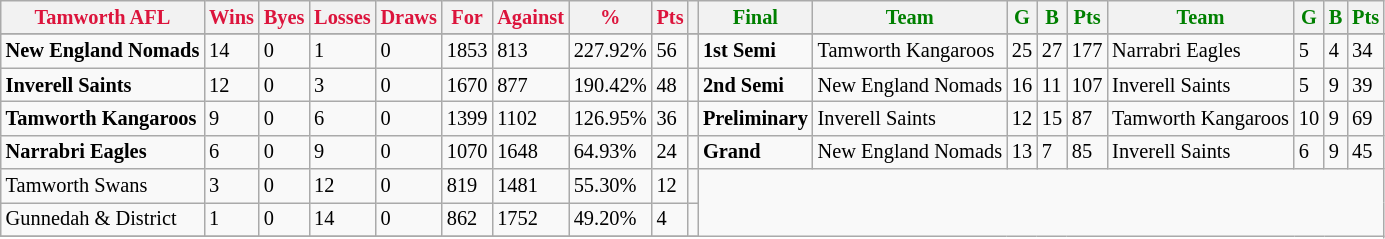<table style="font-size: 85%; text-align: left;" class="wikitable">
<tr>
<th style="color:crimson">Tamworth AFL</th>
<th style="color:crimson">Wins</th>
<th style="color:crimson">Byes</th>
<th style="color:crimson">Losses</th>
<th style="color:crimson">Draws</th>
<th style="color:crimson">For</th>
<th style="color:crimson">Against</th>
<th style="color:crimson">%</th>
<th style="color:crimson">Pts</th>
<th></th>
<th style="color:green">Final</th>
<th style="color:green">Team</th>
<th style="color:green">G</th>
<th style="color:green">B</th>
<th style="color:green">Pts</th>
<th style="color:green">Team</th>
<th style="color:green">G</th>
<th style="color:green">B</th>
<th style="color:green">Pts</th>
</tr>
<tr>
</tr>
<tr>
</tr>
<tr>
<td><strong>	New England Nomads	</strong></td>
<td>14</td>
<td>0</td>
<td>1</td>
<td>0</td>
<td>1853</td>
<td>813</td>
<td>227.92%</td>
<td>56</td>
<td></td>
<td><strong>1st Semi</strong></td>
<td>Tamworth Kangaroos</td>
<td>25</td>
<td>27</td>
<td>177</td>
<td>Narrabri Eagles</td>
<td>5</td>
<td>4</td>
<td>34</td>
</tr>
<tr>
<td><strong>	Inverell Saints	</strong></td>
<td>12</td>
<td>0</td>
<td>3</td>
<td>0</td>
<td>1670</td>
<td>877</td>
<td>190.42%</td>
<td>48</td>
<td></td>
<td><strong>2nd Semi</strong></td>
<td>New England Nomads</td>
<td>16</td>
<td>11</td>
<td>107</td>
<td>Inverell Saints</td>
<td>5</td>
<td>9</td>
<td>39</td>
</tr>
<tr>
<td><strong>	Tamworth Kangaroos	</strong></td>
<td>9</td>
<td>0</td>
<td>6</td>
<td>0</td>
<td>1399</td>
<td>1102</td>
<td>126.95%</td>
<td>36</td>
<td></td>
<td><strong>Preliminary</strong></td>
<td>Inverell Saints</td>
<td>12</td>
<td>15</td>
<td>87</td>
<td>Tamworth Kangaroos</td>
<td>10</td>
<td>9</td>
<td>69</td>
</tr>
<tr>
<td><strong>	Narrabri Eagles	</strong></td>
<td>6</td>
<td>0</td>
<td>9</td>
<td>0</td>
<td>1070</td>
<td>1648</td>
<td>64.93%</td>
<td>24</td>
<td></td>
<td><strong>Grand</strong></td>
<td>New England Nomads</td>
<td>13</td>
<td>7</td>
<td>85</td>
<td>Inverell Saints</td>
<td>6</td>
<td>9</td>
<td>45</td>
</tr>
<tr>
<td>Tamworth Swans</td>
<td>3</td>
<td>0</td>
<td>12</td>
<td>0</td>
<td>819</td>
<td>1481</td>
<td>55.30%</td>
<td>12</td>
<td></td>
</tr>
<tr>
<td>Gunnedah & District</td>
<td>1</td>
<td>0</td>
<td>14</td>
<td>0</td>
<td>862</td>
<td>1752</td>
<td>49.20%</td>
<td>4</td>
<td></td>
</tr>
<tr>
</tr>
</table>
